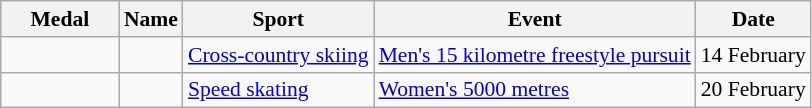<table class="wikitable sortable" style="font-size:90%">
<tr>
<th style="width:5em">Medal</th>
<th>Name</th>
<th>Sport</th>
<th>Event</th>
<th>Date</th>
</tr>
<tr>
<td></td>
<td></td>
<td><a href='#'>Cross-country skiing</a></td>
<td><a href='#'>Men's 15 kilometre freestyle pursuit</a></td>
<td>14 February</td>
</tr>
<tr>
<td></td>
<td></td>
<td><a href='#'>Speed skating</a></td>
<td><a href='#'>Women's 5000 metres</a></td>
<td>20 February</td>
</tr>
</table>
